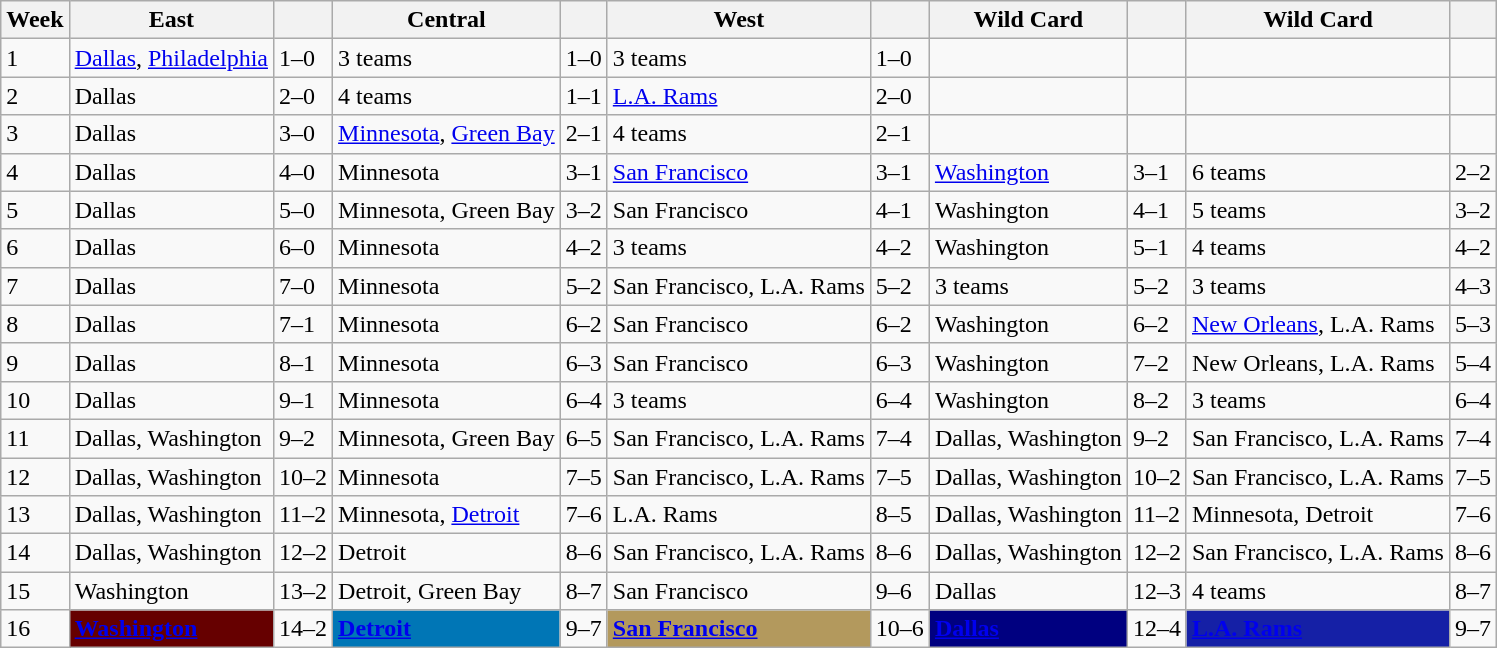<table class="wikitable">
<tr>
<th>Week</th>
<th>East</th>
<th></th>
<th>Central</th>
<th></th>
<th>West</th>
<th></th>
<th>Wild Card</th>
<th></th>
<th>Wild Card</th>
<th></th>
</tr>
<tr>
<td>1</td>
<td><a href='#'>Dallas</a>, <a href='#'>Philadelphia</a></td>
<td>1–0</td>
<td>3 teams</td>
<td>1–0</td>
<td>3 teams</td>
<td>1–0</td>
<td></td>
<td></td>
<td></td>
<td></td>
</tr>
<tr>
<td>2</td>
<td>Dallas</td>
<td>2–0</td>
<td>4 teams</td>
<td>1–1</td>
<td><a href='#'>L.A. Rams</a></td>
<td>2–0</td>
<td></td>
<td></td>
<td></td>
<td></td>
</tr>
<tr>
<td>3</td>
<td>Dallas</td>
<td>3–0</td>
<td><a href='#'>Minnesota</a>, <a href='#'>Green Bay</a></td>
<td>2–1</td>
<td>4 teams</td>
<td>2–1</td>
<td></td>
<td></td>
<td></td>
<td></td>
</tr>
<tr>
<td>4</td>
<td>Dallas</td>
<td>4–0</td>
<td>Minnesota</td>
<td>3–1</td>
<td><a href='#'>San Francisco</a></td>
<td>3–1</td>
<td><a href='#'>Washington</a></td>
<td>3–1</td>
<td>6 teams</td>
<td>2–2</td>
</tr>
<tr>
<td>5</td>
<td>Dallas</td>
<td>5–0</td>
<td>Minnesota, Green Bay</td>
<td>3–2</td>
<td>San Francisco</td>
<td>4–1</td>
<td>Washington</td>
<td>4–1</td>
<td>5 teams</td>
<td>3–2</td>
</tr>
<tr>
<td>6</td>
<td>Dallas</td>
<td>6–0</td>
<td>Minnesota</td>
<td>4–2</td>
<td>3 teams</td>
<td>4–2</td>
<td>Washington</td>
<td>5–1</td>
<td>4 teams</td>
<td>4–2</td>
</tr>
<tr>
<td>7</td>
<td>Dallas</td>
<td>7–0</td>
<td>Minnesota</td>
<td>5–2</td>
<td>San Francisco, L.A. Rams</td>
<td>5–2</td>
<td>3 teams</td>
<td>5–2</td>
<td>3 teams</td>
<td>4–3</td>
</tr>
<tr>
<td>8</td>
<td>Dallas</td>
<td>7–1</td>
<td>Minnesota</td>
<td>6–2</td>
<td>San Francisco</td>
<td>6–2</td>
<td>Washington</td>
<td>6–2</td>
<td><a href='#'>New Orleans</a>, L.A. Rams</td>
<td>5–3</td>
</tr>
<tr>
<td>9</td>
<td>Dallas</td>
<td>8–1</td>
<td>Minnesota</td>
<td>6–3</td>
<td>San Francisco</td>
<td>6–3</td>
<td>Washington</td>
<td>7–2</td>
<td>New Orleans, L.A. Rams</td>
<td>5–4</td>
</tr>
<tr>
<td>10</td>
<td>Dallas</td>
<td>9–1</td>
<td>Minnesota</td>
<td>6–4</td>
<td>3 teams</td>
<td>6–4</td>
<td>Washington</td>
<td>8–2</td>
<td>3 teams</td>
<td>6–4</td>
</tr>
<tr>
<td>11</td>
<td>Dallas, Washington</td>
<td>9–2</td>
<td>Minnesota, Green Bay</td>
<td>6–5</td>
<td>San Francisco, L.A. Rams</td>
<td>7–4</td>
<td>Dallas, Washington</td>
<td>9–2</td>
<td>San Francisco, L.A. Rams</td>
<td>7–4</td>
</tr>
<tr>
<td>12</td>
<td>Dallas, Washington</td>
<td>10–2</td>
<td>Minnesota</td>
<td>7–5</td>
<td>San Francisco, L.A. Rams</td>
<td>7–5</td>
<td>Dallas, Washington</td>
<td>10–2</td>
<td>San Francisco, L.A. Rams</td>
<td>7–5</td>
</tr>
<tr>
<td>13</td>
<td>Dallas, Washington</td>
<td>11–2</td>
<td>Minnesota, <a href='#'>Detroit</a></td>
<td>7–6</td>
<td>L.A. Rams</td>
<td>8–5</td>
<td>Dallas, Washington</td>
<td>11–2</td>
<td>Minnesota, Detroit</td>
<td>7–6</td>
</tr>
<tr>
<td>14</td>
<td>Dallas, Washington</td>
<td>12–2</td>
<td>Detroit</td>
<td>8–6</td>
<td>San Francisco, L.A. Rams</td>
<td>8–6</td>
<td>Dallas, Washington</td>
<td>12–2</td>
<td>San Francisco, L.A. Rams</td>
<td>8–6</td>
</tr>
<tr>
<td>15</td>
<td>Washington</td>
<td>13–2</td>
<td>Detroit, Green Bay</td>
<td>8–7</td>
<td>San Francisco</td>
<td>9–6</td>
<td>Dallas</td>
<td>12–3</td>
<td>4 teams</td>
<td>8–7</td>
</tr>
<tr>
<td>16</td>
<td bgcolor="#660000"><strong><a href='#'><span>Washington</span></a></strong></td>
<td>14–2</td>
<td bgcolor="#0076B6"><strong><a href='#'><span>Detroit</span></a></strong></td>
<td>9–7</td>
<td bgcolor="#B3995D"><strong><a href='#'><span>San Francisco</span></a></strong></td>
<td>10–6</td>
<td bgcolor="#000080"><strong><a href='#'><span>Dallas</span></a></strong></td>
<td>12–4</td>
<td bgcolor="#1520A6"><strong><a href='#'><span>L.A. Rams</span></a></strong></td>
<td>9–7</td>
</tr>
</table>
